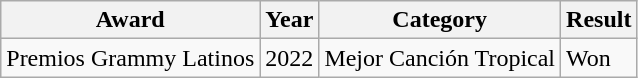<table class="wikitable">
<tr>
<th>Award</th>
<th>Year</th>
<th>Category</th>
<th>Result</th>
</tr>
<tr>
<td>Premios Grammy Latinos</td>
<td rowspan="2">2022</td>
<td>Mejor Canción Tropical</td>
<td rowspan="">Won</td>
</tr>
</table>
